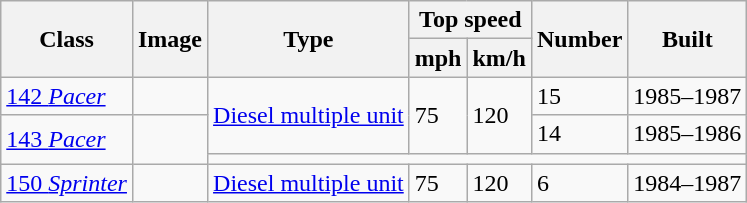<table class="wikitable sortable">
<tr style="background:#f9f9f9;">
<th rowspan="2">Class</th>
<th rowspan="2">Image</th>
<th rowspan="2">Type</th>
<th colspan="2">Top speed</th>
<th rowspan="2">Number</th>
<th rowspan="2">Built</th>
</tr>
<tr style="background:#f9f9f9;">
<th>mph</th>
<th>km/h</th>
</tr>
<tr>
<td><a href='#'>142 <em>Pacer</em></a></td>
<td></td>
<td rowspan="2"><a href='#'>Diesel multiple unit</a></td>
<td rowspan="2">75</td>
<td rowspan="2">120</td>
<td>15</td>
<td>1985–1987</td>
</tr>
<tr>
<td rowspan="2"><a href='#'>143 <em>Pacer</em></a></td>
<td rowspan="2"></td>
<td>14</td>
<td>1985–1986</td>
</tr>
<tr>
<td colspan="5"></td>
</tr>
<tr>
<td><a href='#'>150 <em>Sprinter</em></a></td>
<td></td>
<td><a href='#'>Diesel multiple unit</a></td>
<td>75</td>
<td>120</td>
<td>6</td>
<td>1984–1987</td>
</tr>
</table>
